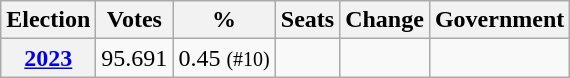<table class="wikitable">
<tr>
<th>Election</th>
<th>Votes</th>
<th>%</th>
<th>Seats</th>
<th>Change</th>
<th>Government</th>
</tr>
<tr>
<th><a href='#'>2023</a></th>
<td>95.691</td>
<td>0.45 <small>(#10)</small></td>
<td></td>
<td></td>
<td></td>
</tr>
</table>
